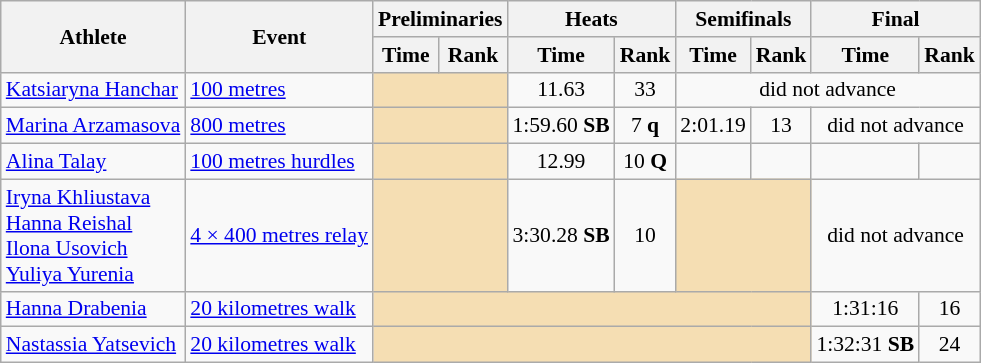<table class=wikitable style="font-size:90%;">
<tr>
<th rowspan="2">Athlete</th>
<th rowspan="2">Event</th>
<th colspan="2">Preliminaries</th>
<th colspan="2">Heats</th>
<th colspan="2">Semifinals</th>
<th colspan="2">Final</th>
</tr>
<tr>
<th>Time</th>
<th>Rank</th>
<th>Time</th>
<th>Rank</th>
<th>Time</th>
<th>Rank</th>
<th>Time</th>
<th>Rank</th>
</tr>
<tr style="border-top: single;">
<td><a href='#'>Katsiaryna Hanchar</a></td>
<td><a href='#'>100 metres</a></td>
<td colspan= 2 bgcolor="wheat"></td>
<td align=center>11.63</td>
<td align=center>33</td>
<td align=center colspan=4>did not advance</td>
</tr>
<tr style="border-top: single;">
<td><a href='#'>Marina Arzamasova</a></td>
<td><a href='#'>800 metres</a></td>
<td colspan= 2 bgcolor="wheat"></td>
<td align=center>1:59.60 <strong>SB</strong></td>
<td align=center>7 <strong>q</strong></td>
<td align=center>2:01.19</td>
<td align=center>13</td>
<td align=center colspan=2>did not advance</td>
</tr>
<tr style="border-top: single;">
<td><a href='#'>Alina Talay</a></td>
<td><a href='#'>100 metres hurdles</a></td>
<td colspan= 2 bgcolor="wheat"></td>
<td align=center>12.99</td>
<td align=center>10 <strong>Q</strong></td>
<td align=center></td>
<td align=center></td>
<td align=center></td>
<td align=center></td>
</tr>
<tr style="border-top: single;">
<td><a href='#'>Iryna Khliustava</a><br><a href='#'>Hanna Reishal</a><br><a href='#'>Ilona Usovich</a><br><a href='#'>Yuliya Yurenia</a></td>
<td><a href='#'>4 × 400 metres relay</a></td>
<td colspan= 2 bgcolor="wheat"></td>
<td align=center>3:30.28 <strong>SB</strong></td>
<td align=center>10</td>
<td colspan= 2 bgcolor="wheat"></td>
<td align=center colspan=2>did not advance</td>
</tr>
<tr style="border-top: single;">
<td><a href='#'>Hanna Drabenia</a></td>
<td><a href='#'>20 kilometres walk</a></td>
<td colspan= 6 bgcolor="wheat"></td>
<td align=center>1:31:16</td>
<td align=center>16</td>
</tr>
<tr style="border-top: single;">
<td><a href='#'>Nastassia Yatsevich</a></td>
<td><a href='#'>20 kilometres walk</a></td>
<td colspan= 6 bgcolor="wheat"></td>
<td align=center>1:32:31 <strong>SB</strong></td>
<td align=center>24</td>
</tr>
</table>
